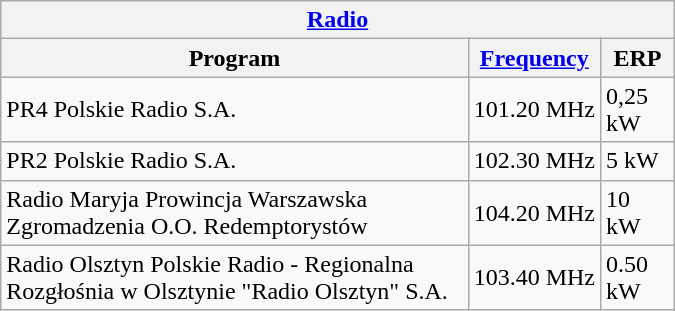<table class="wikitable" style="width: 450px;">
<tr>
<th colspan="4" align="center"><a href='#'>Radio</a></th>
</tr>
<tr>
<th>Program</th>
<th><a href='#'>Frequency</a></th>
<th>ERP</th>
</tr>
<tr>
<td>PR4 Polskie Radio S.A.</td>
<td>101.20 MHz</td>
<td>0,25 kW</td>
</tr>
<tr>
<td>PR2 Polskie Radio S.A.</td>
<td>102.30 MHz</td>
<td>5 kW</td>
</tr>
<tr>
<td>Radio Maryja Prowincja Warszawska Zgromadzenia O.O. Redemptorystów</td>
<td>104.20 MHz</td>
<td>10 kW</td>
</tr>
<tr>
<td>Radio Olsztyn Polskie Radio - Regionalna Rozgłośnia w Olsztynie "Radio Olsztyn" S.A.</td>
<td>103.40 MHz</td>
<td>0.50 kW</td>
</tr>
</table>
